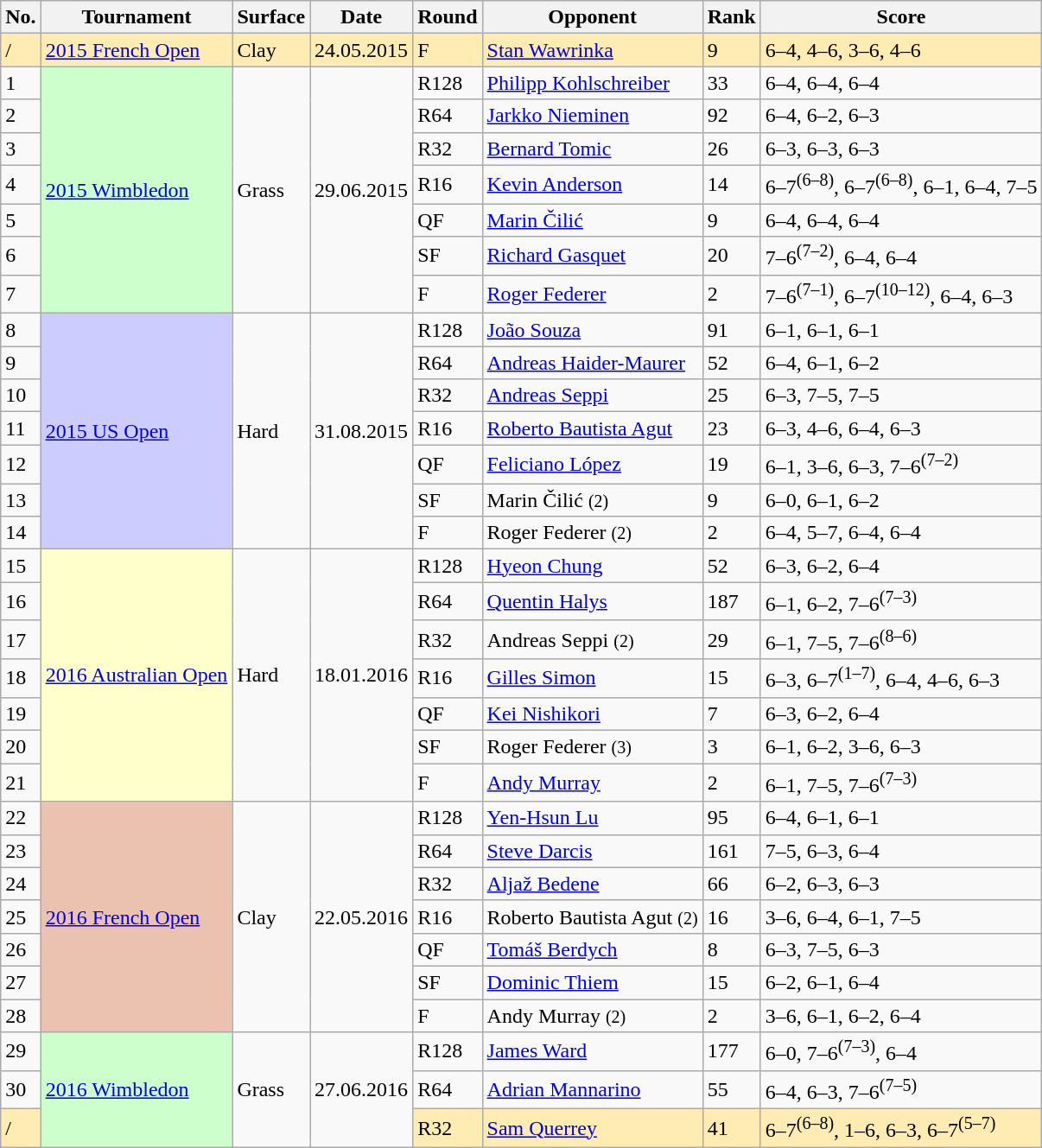<table class="wikitable nowrap">
<tr>
<th>No.</th>
<th>Tournament</th>
<th>Surface</th>
<th>Date</th>
<th>Round</th>
<th>Opponent</th>
<th>Rank</th>
<th>Score</th>
</tr>
<tr bgcolor=#FFECB2>
<td>/</td>
<td><a href='#'>2015 French Open</a></td>
<td>Clay</td>
<td>24.05.2015</td>
<td>F</td>
<td> <a href='#'>Stan Wawrinka</a></td>
<td>9</td>
<td>6–4, 4–6, 3–6, 4–6</td>
</tr>
<tr>
<td>1</td>
<td bgcolor=#ccffcc rowspan=7><a href='#'>2015 Wimbledon</a></td>
<td rowspan="7">Grass</td>
<td rowspan=7>29.06.2015</td>
<td>R128</td>
<td> <a href='#'>Philipp Kohlschreiber</a></td>
<td>33</td>
<td>6–4, 6–4, 6–4</td>
</tr>
<tr>
<td>2</td>
<td>R64</td>
<td> <a href='#'>Jarkko Nieminen</a></td>
<td>92</td>
<td>6–4, 6–2, 6–3</td>
</tr>
<tr>
<td>3</td>
<td>R32</td>
<td> <a href='#'>Bernard Tomic</a></td>
<td>26</td>
<td>6–3, 6–3, 6–3</td>
</tr>
<tr>
<td>4</td>
<td>R16</td>
<td> <a href='#'>Kevin Anderson</a></td>
<td>14</td>
<td>6–7<sup>(6–8)</sup>, 6–7<sup>(6–8)</sup>, 6–1, 6–4, 7–5</td>
</tr>
<tr>
<td>5</td>
<td>QF</td>
<td> <a href='#'>Marin Čilić</a></td>
<td>9</td>
<td>6–4, 6–4, 6–4</td>
</tr>
<tr>
<td>6</td>
<td>SF</td>
<td> <a href='#'>Richard Gasquet</a></td>
<td>20</td>
<td>7–6<sup>(7–2)</sup>, 6–4, 6–4</td>
</tr>
<tr>
<td>7</td>
<td>F</td>
<td> <a href='#'>Roger Federer</a></td>
<td>2</td>
<td>7–6<sup>(7–1)</sup>, 6–7<sup>(10–12)</sup>, 6–4, 6–3</td>
</tr>
<tr>
<td>8</td>
<td bgcolor=#ccccff rowspan=7><a href='#'>2015 US Open</a></td>
<td rowspan="7">Hard</td>
<td rowspan=7>31.08.2015</td>
<td>R128</td>
<td> <a href='#'>João Souza</a></td>
<td>91</td>
<td>6–1, 6–1, 6–1</td>
</tr>
<tr>
<td>9</td>
<td>R64</td>
<td> <a href='#'>Andreas Haider-Maurer</a></td>
<td>52</td>
<td>6–4, 6–1, 6–2</td>
</tr>
<tr>
<td>10</td>
<td>R32</td>
<td> <a href='#'>Andreas Seppi</a></td>
<td>25</td>
<td>6–3, 7–5, 7–5</td>
</tr>
<tr>
<td>11</td>
<td>R16</td>
<td> <a href='#'>Roberto Bautista Agut</a></td>
<td>23</td>
<td>6–3, 4–6, 6–4, 6–3</td>
</tr>
<tr>
<td>12</td>
<td>QF</td>
<td> <a href='#'>Feliciano López</a></td>
<td>19</td>
<td>6–1, 3–6, 6–3, 7–6<sup>(7–2)</sup></td>
</tr>
<tr>
<td>13</td>
<td>SF</td>
<td> Marin Čilić <small>(2)</small></td>
<td>9</td>
<td>6–0, 6–1, 6–2</td>
</tr>
<tr>
<td>14</td>
<td>F</td>
<td> Roger Federer <small>(2)</small></td>
<td>2</td>
<td>6–4, 5–7, 6–4, 6–4</td>
</tr>
<tr>
<td>15</td>
<td bgcolor=#ffffcc rowspan=7><a href='#'>2016 Australian Open</a></td>
<td rowspan="7">Hard</td>
<td rowspan=7>18.01.2016</td>
<td>R128</td>
<td> <a href='#'>Hyeon Chung</a></td>
<td>52</td>
<td>6–3, 6–2, 6–4</td>
</tr>
<tr>
<td>16</td>
<td>R64</td>
<td> <a href='#'>Quentin Halys</a></td>
<td>187</td>
<td>6–1, 6–2, 7–6<sup>(7–3)</sup></td>
</tr>
<tr>
<td>17</td>
<td>R32</td>
<td> Andreas Seppi <small>(2)</small></td>
<td>29</td>
<td>6–1, 7–5, 7–6<sup>(8–6)</sup></td>
</tr>
<tr>
<td>18</td>
<td>R16</td>
<td> <a href='#'>Gilles Simon</a></td>
<td>15</td>
<td>6–3, 6–7<sup>(1–7)</sup>, 6–4, 4–6, 6–3</td>
</tr>
<tr>
<td>19</td>
<td>QF</td>
<td> <a href='#'>Kei Nishikori</a></td>
<td>7</td>
<td>6–3, 6–2, 6–4</td>
</tr>
<tr>
<td>20</td>
<td>SF</td>
<td> Roger Federer <small>(3)</small></td>
<td>3</td>
<td>6–1, 6–2, 3–6, 6–3</td>
</tr>
<tr>
<td>21</td>
<td>F</td>
<td> <a href='#'>Andy Murray</a></td>
<td>2</td>
<td>6–1, 7–5, 7–6<sup>(7–3)</sup></td>
</tr>
<tr>
<td>22</td>
<td bgcolor=#ebc2af rowspan=7><a href='#'>2016 French Open</a></td>
<td rowspan="7">Clay</td>
<td rowspan=7>22.05.2016</td>
<td>R128</td>
<td> <a href='#'>Yen-Hsun Lu</a></td>
<td>95</td>
<td>6–4, 6–1, 6–1</td>
</tr>
<tr>
<td>23</td>
<td>R64</td>
<td> <a href='#'>Steve Darcis</a></td>
<td>161</td>
<td>7–5, 6–3, 6–4</td>
</tr>
<tr>
<td>24</td>
<td>R32</td>
<td> <a href='#'>Aljaž Bedene</a></td>
<td>66</td>
<td>6–2, 6–3, 6–3</td>
</tr>
<tr>
<td>25</td>
<td>R16</td>
<td> Roberto Bautista Agut <small>(2)</small></td>
<td>16</td>
<td>3–6, 6–4, 6–1, 7–5</td>
</tr>
<tr>
<td>26</td>
<td>QF</td>
<td> <a href='#'>Tomáš Berdych</a></td>
<td>8</td>
<td>6–3, 7–5, 6–3</td>
</tr>
<tr>
<td>27</td>
<td>SF</td>
<td> <a href='#'>Dominic Thiem</a></td>
<td>15</td>
<td>6–2, 6–1, 6–4</td>
</tr>
<tr>
<td>28</td>
<td>F</td>
<td> Andy Murray <small>(2)</small></td>
<td>2</td>
<td>3–6, 6–1, 6–2, 6–4</td>
</tr>
<tr>
<td>29</td>
<td bgcolor=#ccffcc rowspan=3><a href='#'>2016 Wimbledon</a></td>
<td rowspan="3">Grass</td>
<td rowspan="3">27.06.2016</td>
<td>R128</td>
<td> <a href='#'>James Ward</a></td>
<td>177</td>
<td>6–0, 7–6<sup>(7–3)</sup>, 6–4</td>
</tr>
<tr>
<td>30</td>
<td>R64</td>
<td> <a href='#'>Adrian Mannarino</a></td>
<td>55</td>
<td>6–4, 6–3, 7–6<sup>(7–5)</sup></td>
</tr>
<tr bgcolor=#FFECB2>
<td>/</td>
<td>R32</td>
<td> <a href='#'>Sam Querrey</a></td>
<td>41</td>
<td>6–7<sup>(6–8)</sup>, 1–6, 6–3, 6–7<sup>(5–7)</sup></td>
</tr>
</table>
